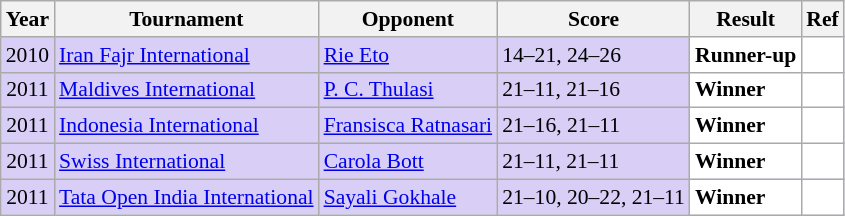<table class="sortable wikitable" style="font-size: 90%;">
<tr>
<th>Year</th>
<th>Tournament</th>
<th>Opponent</th>
<th>Score</th>
<th>Result</th>
<th>Ref</th>
</tr>
<tr style="background:#D8CEF6">
<td align="center">2010</td>
<td align="left"><a href='#'>Iran Fajr International</a></td>
<td align="left"> <a href='#'>Rie Eto</a></td>
<td align="left">14–21, 24–26</td>
<td style="text-align:left; background:white"> <strong>Runner-up</strong></td>
<td style="text-align:center; background:white"></td>
</tr>
<tr style="background:#D8CEF6">
<td align="center">2011</td>
<td align="left"><a href='#'>Maldives International</a></td>
<td align="left"> <a href='#'>P. C. Thulasi</a></td>
<td align="left">21–11, 21–16</td>
<td style="text-align:left; background:white"> <strong>Winner</strong></td>
<td style="text-align:center; background:white"></td>
</tr>
<tr style="background:#D8CEF6">
<td align="center">2011</td>
<td align="left"><a href='#'>Indonesia International</a></td>
<td align="left"> <a href='#'>Fransisca Ratnasari</a></td>
<td align="left">21–16, 21–11</td>
<td style="text-align:left; background:white"> <strong>Winner</strong></td>
<td style="text-align:center; background:white"></td>
</tr>
<tr style="background:#D8CEF6">
<td align="center">2011</td>
<td align="left"><a href='#'>Swiss International</a></td>
<td align="left"> <a href='#'>Carola Bott</a></td>
<td align="left">21–11, 21–11</td>
<td style="text-align:left; background:white"> <strong>Winner</strong></td>
<td style="text-align:center; background:white"></td>
</tr>
<tr style="background:#D8CEF6">
<td align="center">2011</td>
<td align="left"><a href='#'>Tata Open India International</a></td>
<td align="left"> <a href='#'>Sayali Gokhale</a></td>
<td align="left">21–10, 20–22, 21–11</td>
<td style="text-align:left; background:white"> <strong>Winner</strong></td>
<td style="text-align:center; background:white"></td>
</tr>
</table>
